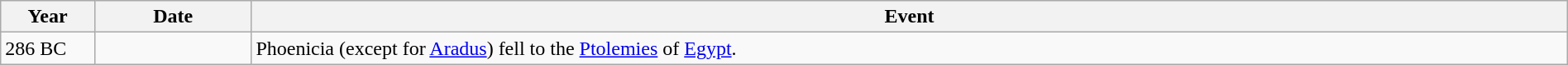<table class="wikitable" width="100%">
<tr>
<th style="width:6%">Year</th>
<th style="width:10%">Date</th>
<th>Event</th>
</tr>
<tr>
<td>286 BC</td>
<td></td>
<td>Phoenicia (except for <a href='#'>Aradus</a>) fell to the <a href='#'>Ptolemies</a> of <a href='#'>Egypt</a>.</td>
</tr>
</table>
